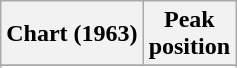<table class="wikitable sortable">
<tr>
<th align="center">Chart (1963)</th>
<th align="center">Peak<br>position</th>
</tr>
<tr>
</tr>
<tr>
</tr>
<tr>
</tr>
<tr>
</tr>
<tr>
</tr>
<tr>
</tr>
<tr>
</tr>
<tr>
</tr>
<tr>
</tr>
</table>
